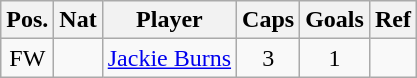<table class="wikitable"  style="text-align:center; border:1px #aaa solid;">
<tr>
<th>Pos.</th>
<th>Nat</th>
<th>Player</th>
<th>Caps</th>
<th>Goals</th>
<th>Ref</th>
</tr>
<tr>
<td>FW</td>
<td></td>
<td style="text-align:left;"><a href='#'>Jackie Burns</a></td>
<td>3</td>
<td>1</td>
<td></td>
</tr>
</table>
